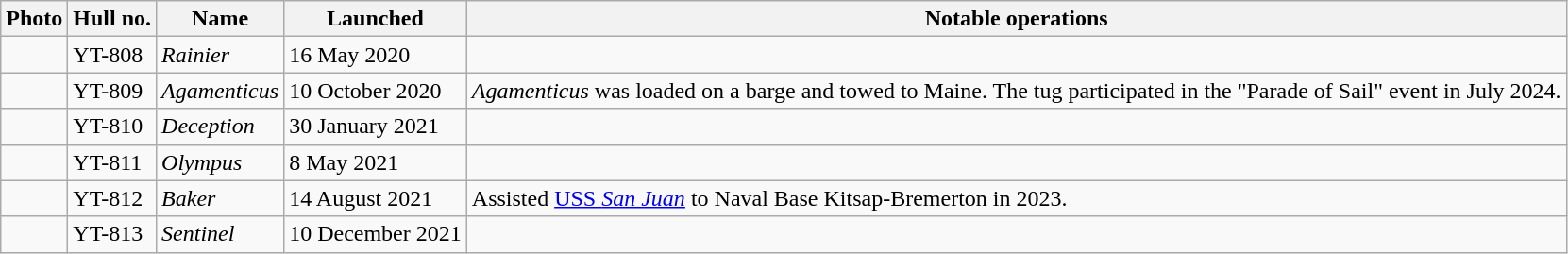<table class="wikitable">
<tr>
<th>Photo</th>
<th>Hull no.</th>
<th>Name</th>
<th>Launched</th>
<th>Notable operations</th>
</tr>
<tr>
<td></td>
<td>YT-808</td>
<td><em>Rainier</em></td>
<td>16 May 2020</td>
<td></td>
</tr>
<tr c>
<td></td>
<td>YT-809</td>
<td><em>Agamenticus</em></td>
<td>10 October 2020</td>
<td><em>Agamenticus</em> was loaded on a barge and towed to Maine.  The tug participated in the "Parade of Sail" event in July 2024.</td>
</tr>
<tr>
<td></td>
<td>YT-810</td>
<td><em>Deception</em></td>
<td>30 January 2021</td>
<td></td>
</tr>
<tr>
<td></td>
<td>YT-811</td>
<td><em>Olympus</em></td>
<td>8 May 2021</td>
<td></td>
</tr>
<tr>
<td></td>
<td>YT-812</td>
<td><em>Baker</em></td>
<td>14 August 2021</td>
<td>Assisted <a href='#'>USS <em>San Juan</em></a> to Naval Base Kitsap-Bremerton in 2023.</td>
</tr>
<tr>
<td></td>
<td>YT-813</td>
<td><em>Sentinel</em></td>
<td>10 December 2021</td>
<td></td>
</tr>
</table>
